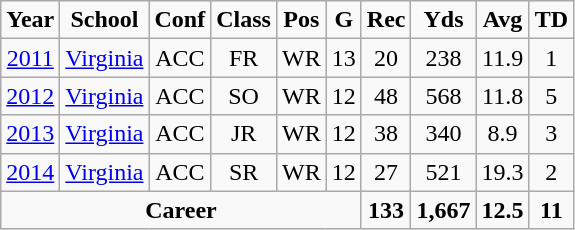<table class="wikitable"style="text-align:center">
<tr>
<td style="font-weight:bold;">Year</td>
<td style="font-weight:bold;">School</td>
<td style="font-weight:bold;">Conf</td>
<td style="font-weight:bold;">Class</td>
<td style="font-weight:bold;">Pos</td>
<td style="font-weight:bold;">G</td>
<td style="font-weight:bold;">Rec</td>
<td style="font-weight:bold;">Yds</td>
<td style="font-weight:bold;">Avg</td>
<td style="font-weight:bold;">TD</td>
</tr>
<tr>
<td><a href='#'>2011</a></td>
<td><a href='#'>Virginia</a></td>
<td>ACC</td>
<td>FR</td>
<td>WR</td>
<td>13</td>
<td>20</td>
<td>238</td>
<td>11.9</td>
<td>1</td>
</tr>
<tr>
<td><a href='#'>2012</a></td>
<td><a href='#'>Virginia</a></td>
<td>ACC</td>
<td>SO</td>
<td>WR</td>
<td>12</td>
<td>48</td>
<td>568</td>
<td>11.8</td>
<td>5</td>
</tr>
<tr>
<td><a href='#'>2013</a></td>
<td><a href='#'>Virginia</a></td>
<td>ACC</td>
<td>JR</td>
<td>WR</td>
<td>12</td>
<td>38</td>
<td>340</td>
<td>8.9</td>
<td>3</td>
</tr>
<tr>
<td><a href='#'>2014</a></td>
<td><a href='#'>Virginia</a></td>
<td>ACC</td>
<td>SR</td>
<td>WR</td>
<td>12</td>
<td>27</td>
<td>521</td>
<td>19.3</td>
<td>2</td>
</tr>
<tr>
<td colspan="6" style="font-weight:bold;">Career</td>
<td style="font-weight:bold;">133</td>
<td style="font-weight:bold;">1,667</td>
<td style="font-weight:bold;">12.5</td>
<td style="font-weight:bold;">11</td>
</tr>
</table>
